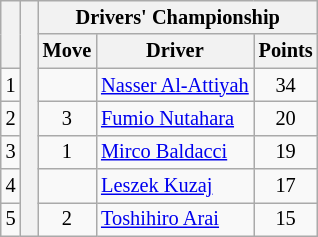<table class="wikitable" style="font-size:85%;">
<tr>
<th rowspan="2"></th>
<th rowspan="7" style="width:5px;"></th>
<th colspan="3">Drivers' Championship</th>
</tr>
<tr>
<th>Move</th>
<th>Driver</th>
<th>Points</th>
</tr>
<tr>
<td align="center">1</td>
<td align="center"></td>
<td> <a href='#'>Nasser Al-Attiyah</a></td>
<td align="center">34</td>
</tr>
<tr>
<td align="center">2</td>
<td align="center"> 3</td>
<td> <a href='#'>Fumio Nutahara</a></td>
<td align="center">20</td>
</tr>
<tr>
<td align="center">3</td>
<td align="center"> 1</td>
<td> <a href='#'>Mirco Baldacci</a></td>
<td align="center">19</td>
</tr>
<tr>
<td align="center">4</td>
<td align="center"></td>
<td> <a href='#'>Leszek Kuzaj</a></td>
<td align="center">17</td>
</tr>
<tr>
<td align="center">5</td>
<td align="center"> 2</td>
<td> <a href='#'>Toshihiro Arai</a></td>
<td align="center">15</td>
</tr>
</table>
